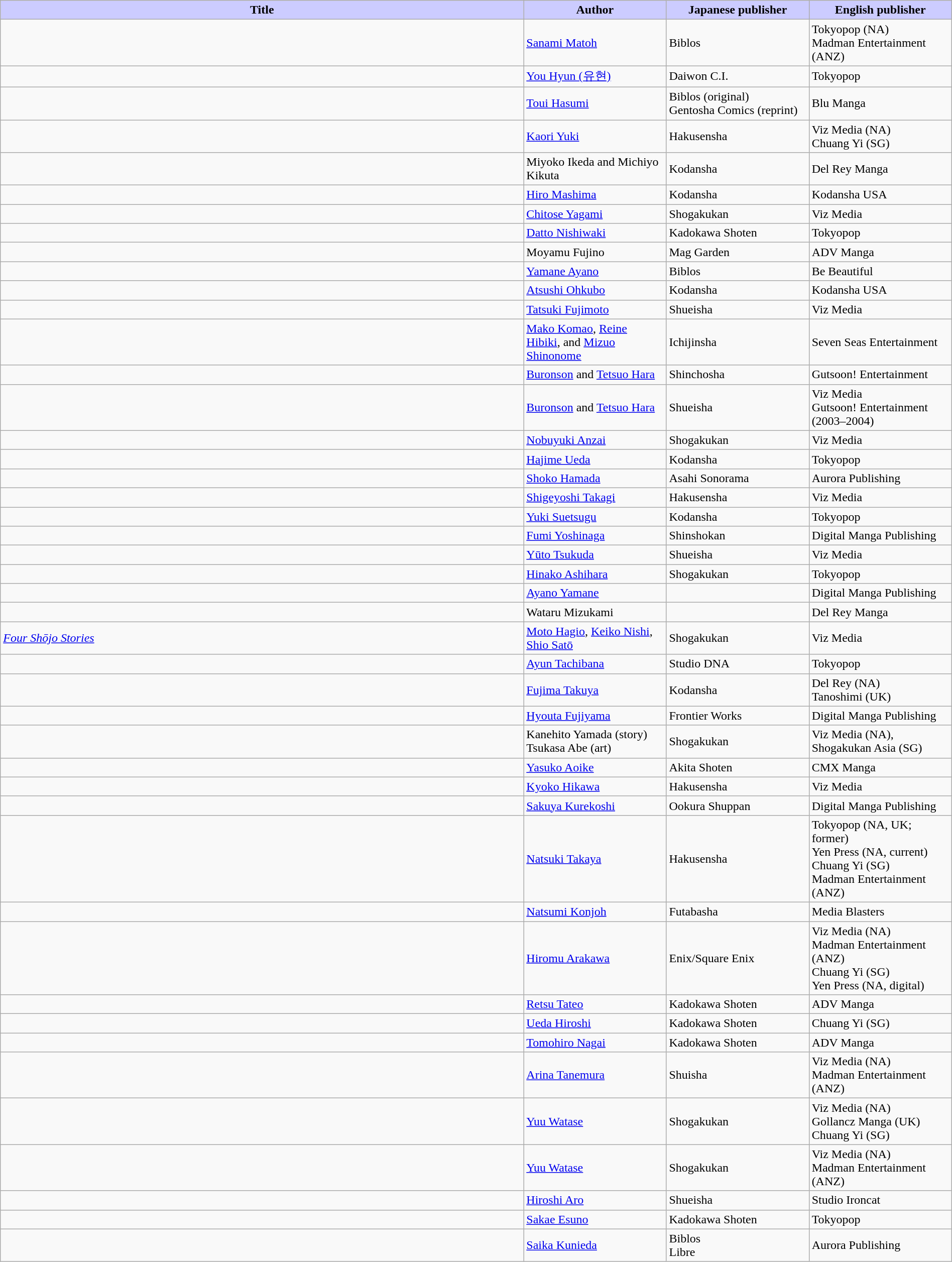<table class="wikitable" style="width: 100%;">
<tr>
<th style="background: #ccf;">Title</th>
<th style="background: #ccf; width: 15%;">Author</th>
<th style="background: #ccf; width: 15%;">Japanese publisher</th>
<th style="background: #ccf; width: 15%;">English publisher</th>
</tr>
<tr>
<td></td>
<td><a href='#'>Sanami Matoh</a></td>
<td>Biblos</td>
<td>Tokyopop (NA) <br> Madman Entertainment (ANZ)</td>
</tr>
<tr>
<td></td>
<td><a href='#'>You Hyun (유현)</a></td>
<td>Daiwon C.I.</td>
<td>Tokyopop</td>
</tr>
<tr>
<td></td>
<td><a href='#'>Toui Hasumi</a></td>
<td>Biblos (original) <br> Gentosha Comics (reprint)</td>
<td>Blu Manga</td>
</tr>
<tr>
<td></td>
<td><a href='#'>Kaori Yuki</a></td>
<td>Hakusensha</td>
<td>Viz Media (NA)<br>Chuang Yi (SG)</td>
</tr>
<tr>
<td></td>
<td>Miyoko Ikeda and Michiyo Kikuta</td>
<td>Kodansha</td>
<td>Del Rey Manga</td>
</tr>
<tr>
<td></td>
<td><a href='#'>Hiro Mashima</a></td>
<td>Kodansha</td>
<td>Kodansha USA</td>
</tr>
<tr>
<td></td>
<td><a href='#'>Chitose Yagami</a></td>
<td>Shogakukan</td>
<td>Viz Media</td>
</tr>
<tr>
<td></td>
<td><a href='#'>Datto Nishiwaki</a></td>
<td>Kadokawa Shoten</td>
<td>Tokyopop</td>
</tr>
<tr>
<td></td>
<td>Moyamu Fujino</td>
<td>Mag Garden</td>
<td>ADV Manga</td>
</tr>
<tr>
<td></td>
<td><a href='#'>Yamane Ayano</a></td>
<td>Biblos</td>
<td>Be Beautiful</td>
</tr>
<tr>
<td></td>
<td><a href='#'>Atsushi Ohkubo</a></td>
<td>Kodansha</td>
<td>Kodansha USA</td>
</tr>
<tr>
<td></td>
<td><a href='#'>Tatsuki Fujimoto</a></td>
<td>Shueisha</td>
<td>Viz Media</td>
</tr>
<tr>
<td></td>
<td><a href='#'>Mako Komao</a>, <a href='#'>Reine Hibiki</a>, and <a href='#'>Mizuo Shinonome</a></td>
<td>Ichijinsha</td>
<td>Seven Seas Entertainment</td>
</tr>
<tr>
<td></td>
<td><a href='#'>Buronson</a> and <a href='#'>Tetsuo Hara</a></td>
<td>Shinchosha</td>
<td>Gutsoon! Entertainment</td>
</tr>
<tr>
<td></td>
<td><a href='#'>Buronson</a> and <a href='#'>Tetsuo Hara</a></td>
<td>Shueisha</td>
<td>Viz Media<br>Gutsoon! Entertainment (2003–2004)</td>
</tr>
<tr>
<td></td>
<td><a href='#'>Nobuyuki Anzai</a></td>
<td>Shogakukan</td>
<td>Viz Media</td>
</tr>
<tr>
<td></td>
<td><a href='#'>Hajime Ueda</a></td>
<td>Kodansha</td>
<td>Tokyopop</td>
</tr>
<tr>
<td></td>
<td><a href='#'>Shoko Hamada</a></td>
<td>Asahi Sonorama</td>
<td>Aurora Publishing</td>
</tr>
<tr>
<td></td>
<td><a href='#'>Shigeyoshi Takagi</a></td>
<td>Hakusensha</td>
<td>Viz Media</td>
</tr>
<tr>
<td></td>
<td><a href='#'>Yuki Suetsugu</a></td>
<td>Kodansha</td>
<td>Tokyopop</td>
</tr>
<tr>
<td></td>
<td><a href='#'>Fumi Yoshinaga</a></td>
<td>Shinshokan</td>
<td>Digital Manga Publishing</td>
</tr>
<tr>
<td></td>
<td><a href='#'>Yūto Tsukuda</a></td>
<td>Shueisha</td>
<td>Viz Media</td>
</tr>
<tr>
<td></td>
<td><a href='#'>Hinako Ashihara</a></td>
<td>Shogakukan</td>
<td>Tokyopop</td>
</tr>
<tr>
<td></td>
<td><a href='#'>Ayano Yamane</a></td>
<td></td>
<td>Digital Manga Publishing</td>
</tr>
<tr>
<td></td>
<td>Wataru Mizukami</td>
<td></td>
<td>Del Rey Manga</td>
</tr>
<tr>
<td><em><a href='#'>Four Shōjo Stories</a></em></td>
<td><a href='#'>Moto Hagio</a>, <a href='#'>Keiko Nishi</a>, <a href='#'>Shio Satō</a></td>
<td>Shogakukan</td>
<td>Viz Media</td>
</tr>
<tr>
<td></td>
<td><a href='#'>Ayun Tachibana</a></td>
<td>Studio DNA</td>
<td>Tokyopop</td>
</tr>
<tr>
<td></td>
<td><a href='#'>Fujima Takuya</a></td>
<td>Kodansha</td>
<td>Del Rey (NA)<br>Tanoshimi (UK)</td>
</tr>
<tr>
<td></td>
<td><a href='#'>Hyouta Fujiyama</a></td>
<td>Frontier Works</td>
<td>Digital Manga Publishing</td>
</tr>
<tr>
<td></td>
<td>Kanehito Yamada (story)<br>Tsukasa Abe (art)</td>
<td>Shogakukan</td>
<td>Viz Media (NA), Shogakukan Asia (SG)</td>
</tr>
<tr>
<td></td>
<td><a href='#'>Yasuko Aoike</a></td>
<td>Akita Shoten</td>
<td>CMX Manga</td>
</tr>
<tr>
<td></td>
<td><a href='#'>Kyoko Hikawa</a></td>
<td>Hakusensha</td>
<td>Viz Media</td>
</tr>
<tr>
<td></td>
<td><a href='#'>Sakuya Kurekoshi</a></td>
<td>Ookura Shuppan</td>
<td>Digital Manga Publishing</td>
</tr>
<tr>
<td></td>
<td><a href='#'>Natsuki Takaya</a></td>
<td>Hakusensha</td>
<td>Tokyopop (NA, UK; former)<br>Yen Press (NA, current)<br>Chuang Yi (SG)<br>Madman Entertainment (ANZ)</td>
</tr>
<tr>
<td></td>
<td><a href='#'>Natsumi Konjoh</a></td>
<td>Futabasha</td>
<td>Media Blasters</td>
</tr>
<tr>
<td></td>
<td><a href='#'>Hiromu Arakawa</a></td>
<td>Enix/Square Enix</td>
<td>Viz Media (NA)<br>Madman Entertainment (ANZ)<br>Chuang Yi (SG)<br>Yen Press (NA, digital)</td>
</tr>
<tr>
<td></td>
<td><a href='#'>Retsu Tateo</a></td>
<td>Kadokawa Shoten</td>
<td>ADV Manga</td>
</tr>
<tr>
<td></td>
<td><a href='#'>Ueda Hiroshi</a></td>
<td>Kadokawa Shoten</td>
<td>Chuang Yi (SG)</td>
</tr>
<tr>
<td></td>
<td><a href='#'>Tomohiro Nagai</a></td>
<td>Kadokawa Shoten</td>
<td>ADV Manga</td>
</tr>
<tr>
<td></td>
<td><a href='#'>Arina Tanemura</a></td>
<td>Shuisha</td>
<td>Viz Media (NA) <br> Madman Entertainment (ANZ)</td>
</tr>
<tr>
<td></td>
<td><a href='#'>Yuu Watase</a></td>
<td>Shogakukan</td>
<td>Viz Media (NA)<br>Gollancz Manga (UK)<br>Chuang Yi (SG)</td>
</tr>
<tr>
<td></td>
<td><a href='#'>Yuu Watase</a></td>
<td>Shogakukan</td>
<td>Viz Media (NA) <br> Madman Entertainment (ANZ)</td>
</tr>
<tr>
<td></td>
<td><a href='#'>Hiroshi Aro</a></td>
<td>Shueisha</td>
<td>Studio Ironcat</td>
</tr>
<tr>
<td></td>
<td><a href='#'>Sakae Esuno</a></td>
<td>Kadokawa Shoten</td>
<td>Tokyopop</td>
</tr>
<tr>
<td></td>
<td><a href='#'>Saika Kunieda</a></td>
<td>Biblos <br> Libre</td>
<td>Aurora Publishing</td>
</tr>
</table>
